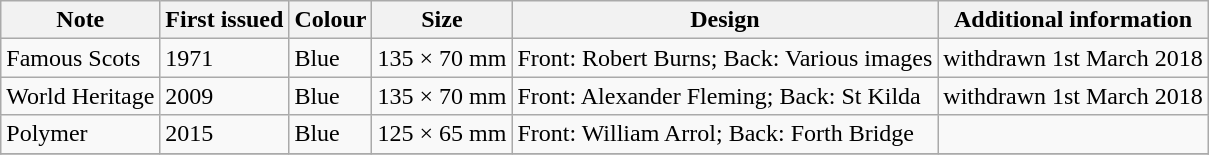<table class="wikitable">
<tr>
<th>Note</th>
<th>First issued</th>
<th>Colour</th>
<th>Size</th>
<th>Design</th>
<th>Additional information</th>
</tr>
<tr>
<td>Famous Scots</td>
<td>1971</td>
<td>Blue</td>
<td>135 × 70 mm</td>
<td>Front: Robert Burns; Back: Various images</td>
<td>withdrawn 1st March 2018</td>
</tr>
<tr>
<td>World Heritage</td>
<td>2009</td>
<td>Blue</td>
<td>135 × 70 mm</td>
<td>Front: Alexander Fleming; Back: St Kilda</td>
<td>withdrawn 1st March 2018</td>
</tr>
<tr>
<td>Polymer</td>
<td>2015</td>
<td>Blue</td>
<td>125 × 65 mm</td>
<td>Front: William Arrol; Back: Forth Bridge</td>
<td></td>
</tr>
<tr>
</tr>
</table>
